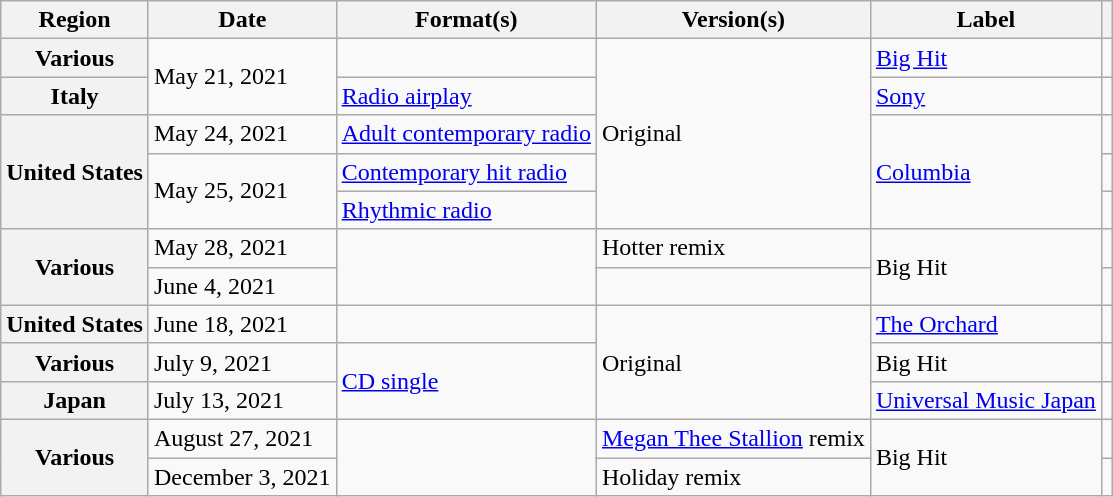<table class="wikitable plainrowheaders" border="1">
<tr>
<th scope="col">Region</th>
<th scope="col">Date</th>
<th scope="col">Format(s)</th>
<th scope="col">Version(s)</th>
<th scope="col">Label</th>
<th scope="col"></th>
</tr>
<tr>
<th scope="row">Various</th>
<td rowspan="2">May 21, 2021</td>
<td></td>
<td rowspan="5">Original</td>
<td><a href='#'>Big Hit</a></td>
<td style="text-align: center;"></td>
</tr>
<tr>
<th scope="row">Italy</th>
<td><a href='#'>Radio airplay</a></td>
<td><a href='#'>Sony</a></td>
<td style="text-align: center;"></td>
</tr>
<tr>
<th scope="row" rowspan="3">United States</th>
<td>May 24, 2021</td>
<td><a href='#'>Adult contemporary radio</a></td>
<td rowspan="3"><a href='#'>Columbia</a></td>
<td style="text-align: center;"></td>
</tr>
<tr>
<td rowspan="2">May 25, 2021</td>
<td><a href='#'>Contemporary hit radio</a></td>
<td style="text-align: center;"></td>
</tr>
<tr>
<td><a href='#'>Rhythmic radio</a></td>
<td style="text-align: center;"></td>
</tr>
<tr>
<th scope="row" rowspan="2">Various</th>
<td>May 28, 2021</td>
<td rowspan="2"></td>
<td>Hotter remix</td>
<td rowspan="2">Big Hit</td>
<td style="text-align:center;"></td>
</tr>
<tr>
<td>June 4, 2021</td>
<td></td>
<td style="text-align:center;"></td>
</tr>
<tr>
<th scope="row">United States</th>
<td>June 18, 2021</td>
<td></td>
<td rowspan="3">Original</td>
<td><a href='#'>The Orchard</a></td>
<td style="text-align: center;"></td>
</tr>
<tr>
<th scope="row">Various</th>
<td>July 9, 2021</td>
<td rowspan="2"><a href='#'>CD single</a></td>
<td>Big Hit</td>
<td style="text-align:center;"></td>
</tr>
<tr>
<th scope="row">Japan</th>
<td>July 13, 2021</td>
<td><a href='#'>Universal Music Japan</a></td>
<td style="text-align:center;"></td>
</tr>
<tr>
<th scope="row" rowspan="2">Various</th>
<td>August 27, 2021</td>
<td rowspan="2"></td>
<td><a href='#'>Megan Thee Stallion</a> remix</td>
<td rowspan="2">Big Hit</td>
<td style="text-align:center;"></td>
</tr>
<tr>
<td>December 3, 2021</td>
<td>Holiday remix</td>
<td style="text-align:center;"></td>
</tr>
</table>
